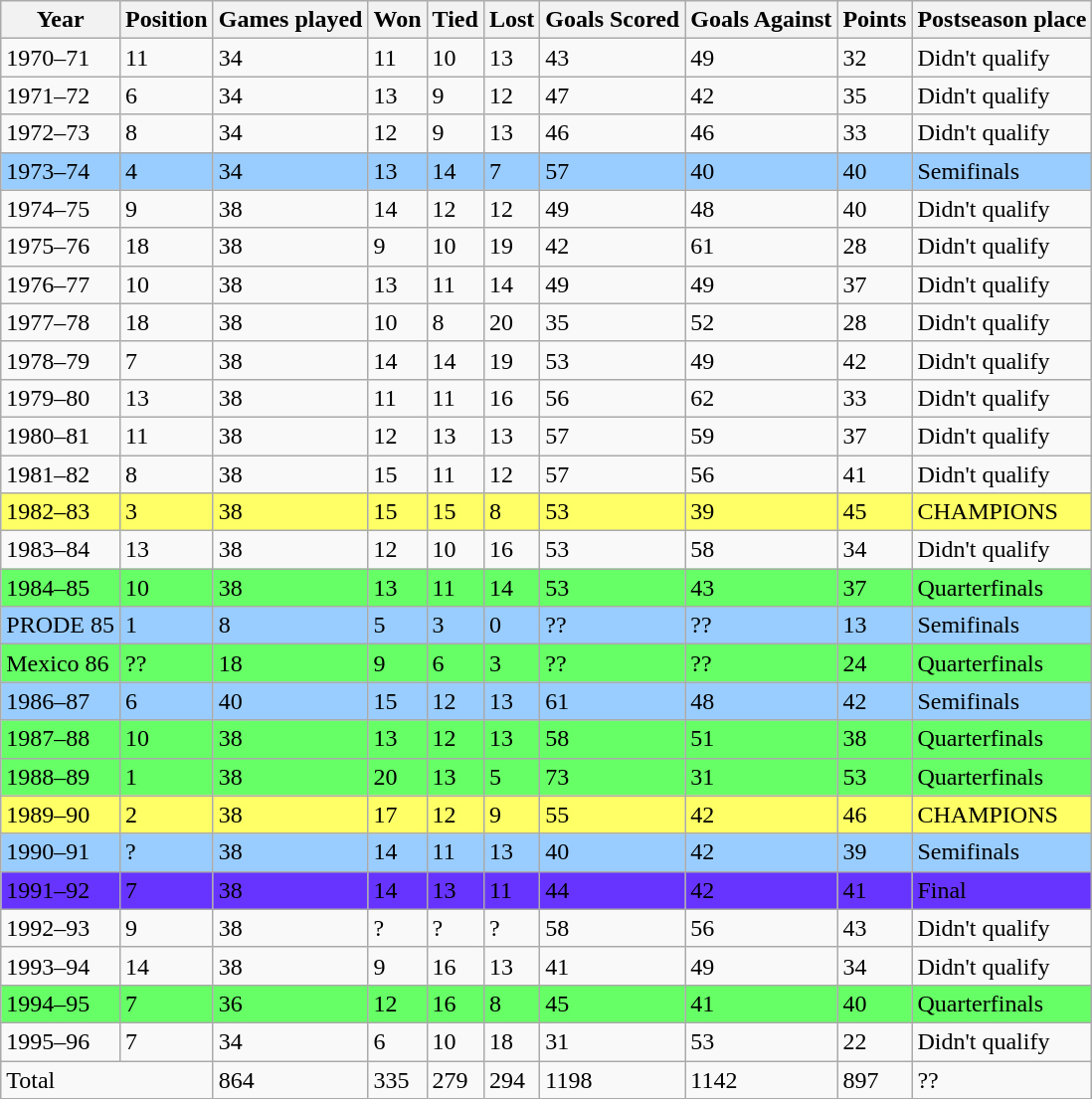<table class="wikitable">
<tr>
<th>Year</th>
<th>Position</th>
<th>Games played</th>
<th>Won</th>
<th>Tied</th>
<th>Lost</th>
<th>Goals Scored</th>
<th>Goals Against</th>
<th>Points</th>
<th>Postseason place</th>
</tr>
<tr>
<td>1970–71</td>
<td>11</td>
<td>34</td>
<td>11</td>
<td>10</td>
<td>13</td>
<td>43</td>
<td>49</td>
<td>32</td>
<td>Didn't qualify</td>
</tr>
<tr>
<td>1971–72</td>
<td>6</td>
<td>34</td>
<td>13</td>
<td>9</td>
<td>12</td>
<td>47</td>
<td>42</td>
<td>35</td>
<td>Didn't qualify</td>
</tr>
<tr>
<td>1972–73</td>
<td>8</td>
<td>34</td>
<td>12</td>
<td>9</td>
<td>13</td>
<td>46</td>
<td>46</td>
<td>33</td>
<td>Didn't qualify</td>
</tr>
<tr bgcolor=#99ccff>
<td>1973–74</td>
<td>4</td>
<td>34</td>
<td>13</td>
<td>14</td>
<td>7</td>
<td>57</td>
<td>40</td>
<td>40</td>
<td>Semifinals</td>
</tr>
<tr>
<td>1974–75</td>
<td>9</td>
<td>38</td>
<td>14</td>
<td>12</td>
<td>12</td>
<td>49</td>
<td>48</td>
<td>40</td>
<td>Didn't qualify</td>
</tr>
<tr>
<td>1975–76</td>
<td>18</td>
<td>38</td>
<td>9</td>
<td>10</td>
<td>19</td>
<td>42</td>
<td>61</td>
<td>28</td>
<td>Didn't qualify</td>
</tr>
<tr>
<td>1976–77</td>
<td>10</td>
<td>38</td>
<td>13</td>
<td>11</td>
<td>14</td>
<td>49</td>
<td>49</td>
<td>37</td>
<td>Didn't qualify</td>
</tr>
<tr>
<td>1977–78</td>
<td>18</td>
<td>38</td>
<td>10</td>
<td>8</td>
<td>20</td>
<td>35</td>
<td>52</td>
<td>28</td>
<td>Didn't qualify</td>
</tr>
<tr>
<td>1978–79</td>
<td>7</td>
<td>38</td>
<td>14</td>
<td>14</td>
<td>19</td>
<td>53</td>
<td>49</td>
<td>42</td>
<td>Didn't qualify</td>
</tr>
<tr>
<td>1979–80</td>
<td>13</td>
<td>38</td>
<td>11</td>
<td>11</td>
<td>16</td>
<td>56</td>
<td>62</td>
<td>33</td>
<td>Didn't qualify</td>
</tr>
<tr>
<td>1980–81</td>
<td>11</td>
<td>38</td>
<td>12</td>
<td>13</td>
<td>13</td>
<td>57</td>
<td>59</td>
<td>37</td>
<td>Didn't qualify</td>
</tr>
<tr>
<td>1981–82</td>
<td>8</td>
<td>38</td>
<td>15</td>
<td>11</td>
<td>12</td>
<td>57</td>
<td>56</td>
<td>41</td>
<td>Didn't qualify</td>
</tr>
<tr bgcolor=#ffff66>
<td>1982–83</td>
<td>3</td>
<td>38</td>
<td>15</td>
<td>15</td>
<td>8</td>
<td>53</td>
<td>39</td>
<td>45</td>
<td>CHAMPIONS</td>
</tr>
<tr>
<td>1983–84</td>
<td>13</td>
<td>38</td>
<td>12</td>
<td>10</td>
<td>16</td>
<td>53</td>
<td>58</td>
<td>34</td>
<td>Didn't qualify</td>
</tr>
<tr bgcolor=#66ff66>
<td>1984–85</td>
<td>10</td>
<td>38</td>
<td>13</td>
<td>11</td>
<td>14</td>
<td>53</td>
<td>43</td>
<td>37</td>
<td>Quarterfinals</td>
</tr>
<tr bgcolor=#99ccff>
<td>PRODE 85</td>
<td>1</td>
<td>8</td>
<td>5</td>
<td>3</td>
<td>0</td>
<td>??</td>
<td>??</td>
<td>13</td>
<td>Semifinals</td>
</tr>
<tr bgcolor=#66ff66>
<td>Mexico 86</td>
<td>??</td>
<td>18</td>
<td>9</td>
<td>6</td>
<td>3</td>
<td>??</td>
<td>??</td>
<td>24</td>
<td>Quarterfinals</td>
</tr>
<tr bgcolor=#99ccff>
<td>1986–87</td>
<td>6</td>
<td>40</td>
<td>15</td>
<td>12</td>
<td>13</td>
<td>61</td>
<td>48</td>
<td>42</td>
<td>Semifinals</td>
</tr>
<tr bgcolor=#66ff66>
<td>1987–88</td>
<td>10</td>
<td>38</td>
<td>13</td>
<td>12</td>
<td>13</td>
<td>58</td>
<td>51</td>
<td>38</td>
<td>Quarterfinals</td>
</tr>
<tr bgcolor=#66ff66>
<td>1988–89</td>
<td>1</td>
<td>38</td>
<td>20</td>
<td>13</td>
<td>5</td>
<td>73</td>
<td>31</td>
<td>53</td>
<td>Quarterfinals</td>
</tr>
<tr bgcolor=#ffff66>
<td>1989–90</td>
<td>2</td>
<td>38</td>
<td>17</td>
<td>12</td>
<td>9</td>
<td>55</td>
<td>42</td>
<td>46</td>
<td>CHAMPIONS</td>
</tr>
<tr bgcolor=#99ccff>
<td>1990–91</td>
<td>?</td>
<td>38</td>
<td>14</td>
<td>11</td>
<td>13</td>
<td>40</td>
<td>42</td>
<td>39</td>
<td>Semifinals</td>
</tr>
<tr bgcolor=#6633ff>
<td>1991–92</td>
<td>7</td>
<td>38</td>
<td>14</td>
<td>13</td>
<td>11</td>
<td>44</td>
<td>42</td>
<td>41</td>
<td>Final</td>
</tr>
<tr>
<td>1992–93</td>
<td>9</td>
<td>38</td>
<td>?</td>
<td>?</td>
<td>?</td>
<td>58</td>
<td>56</td>
<td>43</td>
<td>Didn't qualify</td>
</tr>
<tr>
<td>1993–94</td>
<td>14</td>
<td>38</td>
<td>9</td>
<td>16</td>
<td>13</td>
<td>41</td>
<td>49</td>
<td>34</td>
<td>Didn't qualify</td>
</tr>
<tr bgcolor=#66ff66>
<td>1994–95</td>
<td>7</td>
<td>36</td>
<td>12</td>
<td>16</td>
<td>8</td>
<td>45</td>
<td>41</td>
<td>40</td>
<td>Quarterfinals</td>
</tr>
<tr>
<td>1995–96</td>
<td>7</td>
<td>34</td>
<td>6</td>
<td>10</td>
<td>18</td>
<td>31</td>
<td>53</td>
<td>22</td>
<td>Didn't qualify</td>
</tr>
<tr>
<td colspan="2">Total</td>
<td>864</td>
<td>335</td>
<td>279</td>
<td>294</td>
<td>1198</td>
<td>1142</td>
<td>897</td>
<td>??</td>
</tr>
</table>
